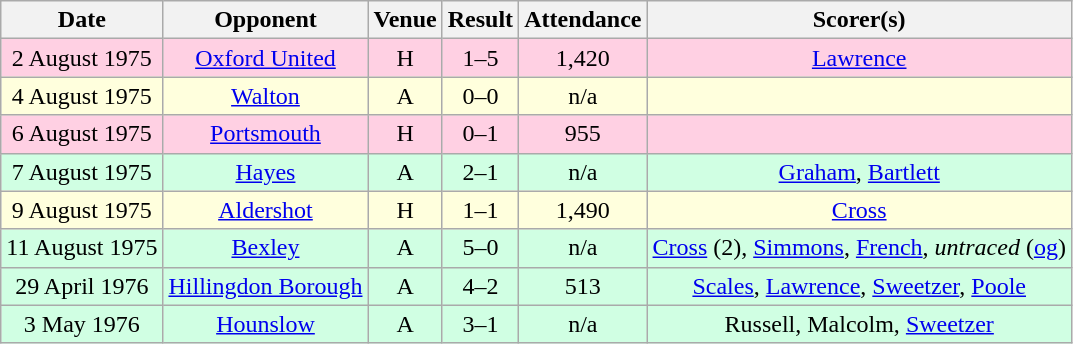<table class="wikitable sortable" style="text-align:center;">
<tr>
<th>Date</th>
<th>Opponent</th>
<th>Venue</th>
<th>Result</th>
<th>Attendance</th>
<th>Scorer(s)</th>
</tr>
<tr style="background:#ffd0e3;">
<td>2 August 1975</td>
<td><a href='#'>Oxford United</a></td>
<td>H</td>
<td>1–5</td>
<td>1,420</td>
<td><a href='#'>Lawrence</a></td>
</tr>
<tr style="background:#ffd;">
<td>4 August 1975</td>
<td><a href='#'>Walton</a></td>
<td>A</td>
<td>0–0</td>
<td>n/a</td>
<td></td>
</tr>
<tr style="background:#ffd0e3;">
<td>6 August 1975</td>
<td><a href='#'>Portsmouth</a></td>
<td>H</td>
<td>0–1</td>
<td>955</td>
<td></td>
</tr>
<tr style="background:#d0ffe3;">
<td>7 August 1975</td>
<td><a href='#'>Hayes</a></td>
<td>A</td>
<td>2–1</td>
<td>n/a</td>
<td><a href='#'>Graham</a>, <a href='#'>Bartlett</a></td>
</tr>
<tr style="background:#ffd;">
<td>9 August 1975</td>
<td><a href='#'>Aldershot</a></td>
<td>H</td>
<td>1–1</td>
<td>1,490</td>
<td><a href='#'>Cross</a></td>
</tr>
<tr style="background:#d0ffe3;">
<td>11 August 1975</td>
<td><a href='#'>Bexley</a></td>
<td>A</td>
<td>5–0</td>
<td>n/a</td>
<td><a href='#'>Cross</a> (2), <a href='#'>Simmons</a>, <a href='#'>French</a>, <em>untraced</em> (<a href='#'>og</a>)</td>
</tr>
<tr style="background:#d0ffe3;">
<td>29 April 1976</td>
<td><a href='#'>Hillingdon Borough</a></td>
<td>A</td>
<td>4–2</td>
<td>513</td>
<td><a href='#'>Scales</a>, <a href='#'>Lawrence</a>, <a href='#'>Sweetzer</a>, <a href='#'>Poole</a></td>
</tr>
<tr style="background:#d0ffe3;">
<td>3 May 1976</td>
<td><a href='#'>Hounslow</a></td>
<td>A</td>
<td>3–1</td>
<td>n/a</td>
<td>Russell, Malcolm, <a href='#'>Sweetzer</a></td>
</tr>
</table>
